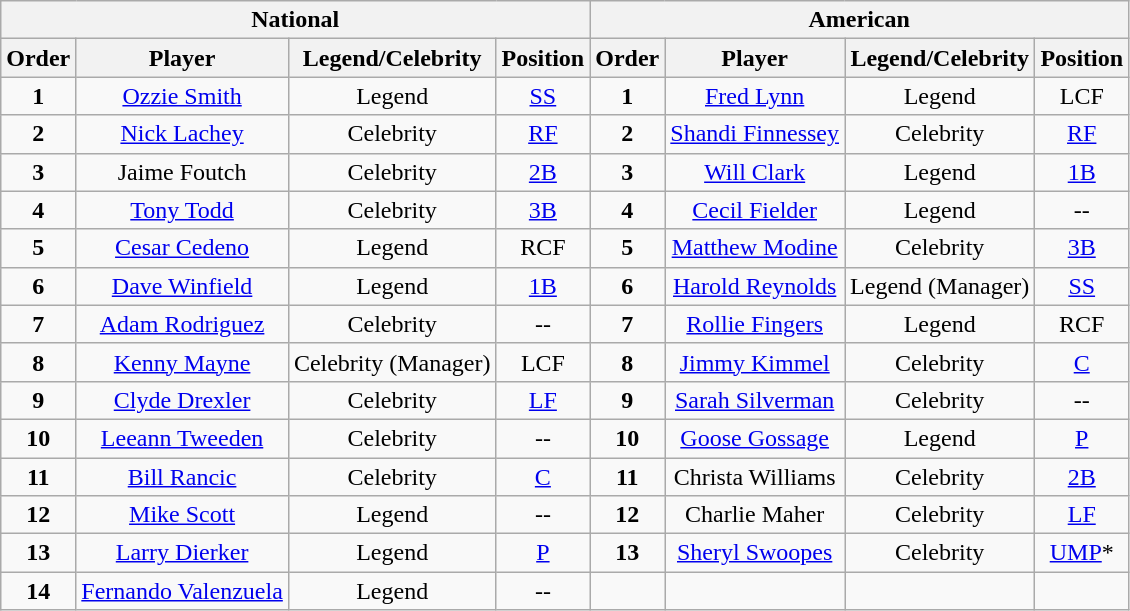<table class="wikitable" style="text-align:center;">
<tr>
<th colspan="4">National</th>
<th colspan="4">American</th>
</tr>
<tr>
<th>Order</th>
<th>Player</th>
<th>Legend/Celebrity</th>
<th>Position</th>
<th>Order</th>
<th>Player</th>
<th>Legend/Celebrity</th>
<th>Position</th>
</tr>
<tr>
<td><strong>1</strong></td>
<td><a href='#'>Ozzie Smith</a></td>
<td>Legend</td>
<td><a href='#'>SS</a></td>
<td><strong>1</strong></td>
<td><a href='#'>Fred Lynn</a></td>
<td>Legend</td>
<td>LCF</td>
</tr>
<tr>
<td><strong>2</strong></td>
<td><a href='#'>Nick Lachey</a></td>
<td>Celebrity</td>
<td><a href='#'>RF</a></td>
<td><strong>2</strong></td>
<td><a href='#'>Shandi Finnessey</a></td>
<td>Celebrity</td>
<td><a href='#'>RF</a></td>
</tr>
<tr>
<td><strong>3</strong></td>
<td>Jaime Foutch</td>
<td>Celebrity</td>
<td><a href='#'>2B</a></td>
<td><strong>3</strong></td>
<td><a href='#'>Will Clark</a></td>
<td>Legend</td>
<td><a href='#'>1B</a></td>
</tr>
<tr>
<td><strong>4</strong></td>
<td><a href='#'>Tony Todd</a></td>
<td>Celebrity</td>
<td><a href='#'>3B</a></td>
<td><strong>4</strong></td>
<td><a href='#'>Cecil Fielder</a></td>
<td>Legend</td>
<td>--</td>
</tr>
<tr>
<td><strong>5</strong></td>
<td><a href='#'>Cesar Cedeno</a></td>
<td>Legend</td>
<td>RCF</td>
<td><strong>5</strong></td>
<td><a href='#'>Matthew Modine</a></td>
<td>Celebrity</td>
<td><a href='#'>3B</a></td>
</tr>
<tr>
<td><strong>6</strong></td>
<td><a href='#'>Dave Winfield</a></td>
<td>Legend</td>
<td><a href='#'>1B</a></td>
<td><strong>6</strong></td>
<td><a href='#'>Harold Reynolds</a></td>
<td>Legend (Manager)</td>
<td><a href='#'>SS</a></td>
</tr>
<tr>
<td><strong>7</strong></td>
<td><a href='#'>Adam Rodriguez</a></td>
<td>Celebrity</td>
<td>--</td>
<td><strong>7</strong></td>
<td><a href='#'>Rollie Fingers</a></td>
<td>Legend</td>
<td>RCF</td>
</tr>
<tr>
<td><strong>8</strong></td>
<td><a href='#'>Kenny Mayne</a></td>
<td>Celebrity (Manager)</td>
<td>LCF</td>
<td><strong>8</strong></td>
<td><a href='#'>Jimmy Kimmel</a></td>
<td>Celebrity</td>
<td><a href='#'>C</a></td>
</tr>
<tr>
<td><strong>9</strong></td>
<td><a href='#'>Clyde Drexler</a></td>
<td>Celebrity</td>
<td><a href='#'>LF</a></td>
<td><strong>9</strong></td>
<td><a href='#'>Sarah Silverman</a></td>
<td>Celebrity</td>
<td>--</td>
</tr>
<tr>
<td><strong>10</strong></td>
<td><a href='#'>Leeann Tweeden</a></td>
<td>Celebrity</td>
<td>--</td>
<td><strong>10</strong></td>
<td><a href='#'>Goose Gossage</a></td>
<td>Legend</td>
<td><a href='#'>P</a></td>
</tr>
<tr>
<td><strong>11</strong></td>
<td><a href='#'>Bill Rancic</a></td>
<td>Celebrity</td>
<td><a href='#'>C</a></td>
<td><strong>11</strong></td>
<td>Christa Williams</td>
<td>Celebrity</td>
<td><a href='#'>2B</a></td>
</tr>
<tr>
<td><strong>12</strong></td>
<td><a href='#'>Mike Scott</a></td>
<td>Legend</td>
<td>--</td>
<td><strong>12</strong></td>
<td>Charlie Maher</td>
<td>Celebrity</td>
<td><a href='#'>LF</a></td>
</tr>
<tr>
<td><strong>13</strong></td>
<td><a href='#'>Larry Dierker</a></td>
<td>Legend</td>
<td><a href='#'>P</a></td>
<td><strong>13</strong></td>
<td><a href='#'>Sheryl Swoopes</a></td>
<td>Celebrity</td>
<td><a href='#'>UMP</a>*</td>
</tr>
<tr>
<td><strong>14</strong></td>
<td><a href='#'>Fernando Valenzuela</a></td>
<td>Legend</td>
<td>--</td>
<td></td>
<td></td>
<td></td>
<td></td>
</tr>
</table>
